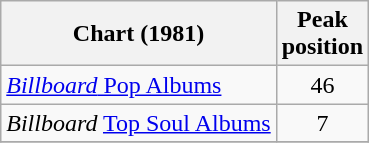<table class="wikitable">
<tr>
<th>Chart (1981)</th>
<th>Peak<br>position</th>
</tr>
<tr>
<td><a href='#'><em>Billboard</em> Pop Albums</a></td>
<td align=center>46</td>
</tr>
<tr>
<td><em>Billboard</em> <a href='#'>Top Soul Albums</a></td>
<td align=center>7</td>
</tr>
<tr>
</tr>
</table>
